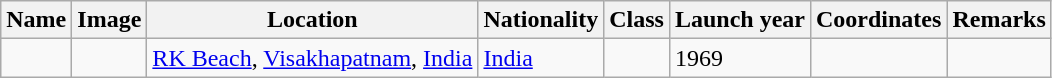<table class="wikitable">
<tr>
<th>Name</th>
<th>Image</th>
<th>Location</th>
<th>Nationality</th>
<th>Class</th>
<th>Launch year</th>
<th>Coordinates</th>
<th>Remarks</th>
</tr>
<tr>
<td></td>
<td></td>
<td><a href='#'>RK Beach</a>, <a href='#'>Visakhapatnam</a>, <a href='#'>India</a></td>
<td> <a href='#'>India</a></td>
<td></td>
<td>1969</td>
<td></td>
<td></td>
</tr>
</table>
